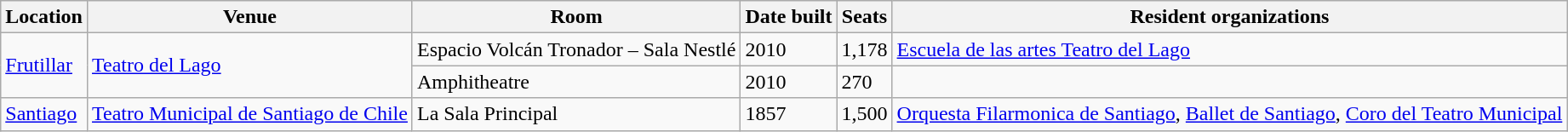<table class="wikitable">
<tr>
<th>Location</th>
<th>Venue</th>
<th>Room</th>
<th>Date built</th>
<th>Seats</th>
<th>Resident organizations</th>
</tr>
<tr>
<td rowspan=2><a href='#'>Frutillar</a></td>
<td rowspan=2><a href='#'>Teatro del Lago</a></td>
<td>Espacio Volcán Tronador – Sala Nestlé</td>
<td>2010</td>
<td>1,178</td>
<td><a href='#'>Escuela de las artes Teatro del Lago</a></td>
</tr>
<tr>
<td>Amphitheatre</td>
<td>2010</td>
<td>270</td>
<td></td>
</tr>
<tr>
<td rowspan=1><a href='#'>Santiago</a></td>
<td><a href='#'>Teatro Municipal de Santiago de Chile</a></td>
<td>La Sala Principal</td>
<td>1857</td>
<td>1,500</td>
<td><a href='#'>Orquesta Filarmonica de Santiago</a>, <a href='#'>Ballet de Santiago</a>, <a href='#'>Coro del Teatro Municipal</a></td>
</tr>
</table>
